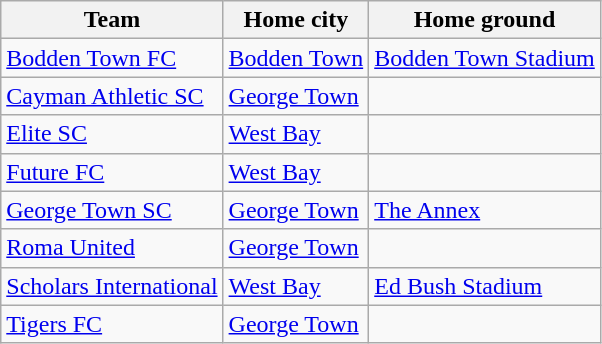<table class="wikitable sortable">
<tr>
<th>Team</th>
<th>Home city</th>
<th>Home ground</th>
</tr>
<tr>
<td><a href='#'>Bodden Town FC</a></td>
<td><a href='#'>Bodden Town</a></td>
<td><a href='#'>Bodden Town Stadium</a></td>
</tr>
<tr>
<td><a href='#'>Cayman Athletic SC</a></td>
<td><a href='#'>George Town</a></td>
<td></td>
</tr>
<tr>
<td><a href='#'>Elite SC</a></td>
<td><a href='#'>West Bay</a></td>
<td></td>
</tr>
<tr>
<td><a href='#'>Future FC</a></td>
<td><a href='#'>West Bay</a></td>
<td></td>
</tr>
<tr>
<td><a href='#'>George Town SC</a></td>
<td><a href='#'>George Town</a></td>
<td><a href='#'>The Annex</a></td>
</tr>
<tr>
<td><a href='#'>Roma United</a></td>
<td><a href='#'>George Town</a></td>
<td></td>
</tr>
<tr>
<td><a href='#'>Scholars International</a></td>
<td><a href='#'>West Bay</a></td>
<td><a href='#'>Ed Bush Stadium</a></td>
</tr>
<tr>
<td><a href='#'>Tigers FC</a></td>
<td><a href='#'>George Town</a></td>
<td></td>
</tr>
</table>
